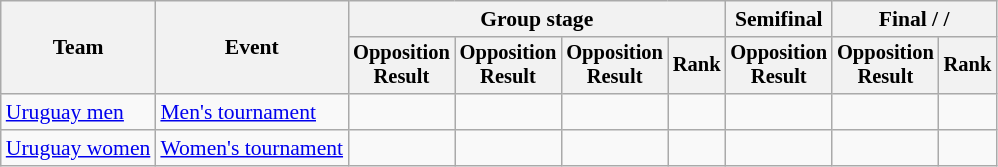<table class=wikitable style=font-size:90%;text-align:center>
<tr>
<th rowspan=2>Team</th>
<th rowspan=2>Event</th>
<th colspan=4>Group stage</th>
<th>Semifinal</th>
<th colspan=2>Final /  / </th>
</tr>
<tr style=font-size:95%>
<th>Opposition<br>Result</th>
<th>Opposition<br>Result</th>
<th>Opposition<br>Result</th>
<th>Rank</th>
<th>Opposition<br>Result</th>
<th>Opposition<br>Result</th>
<th>Rank</th>
</tr>
<tr>
<td align=left><a href='#'>Uruguay men</a></td>
<td align=left><a href='#'>Men's tournament</a></td>
<td></td>
<td></td>
<td></td>
<td></td>
<td></td>
<td></td>
<td></td>
</tr>
<tr>
<td align=left><a href='#'>Uruguay women</a></td>
<td align=left><a href='#'>Women's tournament</a></td>
<td></td>
<td></td>
<td></td>
<td></td>
<td></td>
<td></td>
<td></td>
</tr>
</table>
